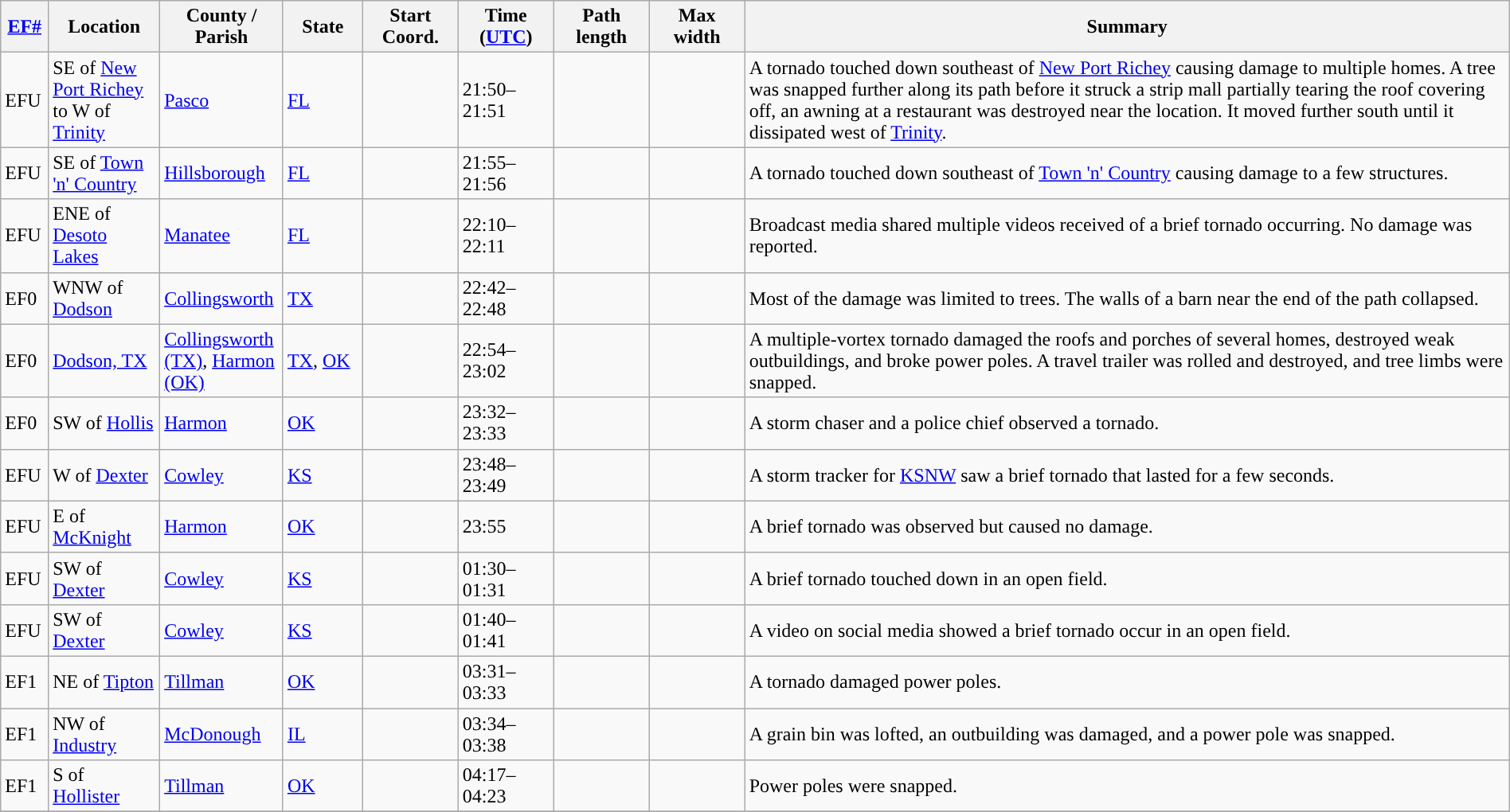<table class="wikitable sortable" style="width:100%;">
<tr>
<th scope="col"  style="width:3%; text-align:center;"><a href='#'>EF#</a></th>
<th scope="col"  style="width:7%; text-align:center;" class="unsortable">Location</th>
<th scope="col"  style="width:6%; text-align:center;" class="unsortable">County / Parish</th>
<th scope="col"  style="width:5%; text-align:center;">State</th>
<th scope="col"  style="width:6%; text-align:center;">Start Coord.</th>
<th scope="col"  style="width:6%; text-align:center;">Time (<a href='#'>UTC</a>)</th>
<th scope="col"  style="width:6%; text-align:center;">Path length</th>
<th scope="col"  style="width:6%; text-align:center;">Max width</th>
<th scope="col" class="unsortable" style="width:48%; text-align:center;">Summary</th>
</tr>
<tr>
<td>EFU</td>
<td>SE of <a href='#'>New Port Richey</a> to W of <a href='#'>Trinity</a></td>
<td><a href='#'>Pasco</a></td>
<td><a href='#'>FL</a></td>
<td></td>
<td>21:50–21:51</td>
<td></td>
<td></td>
<td>A tornado touched down southeast of <a href='#'>New Port Richey</a> causing damage to multiple homes. A tree was snapped further along its path before it struck a strip mall partially tearing the roof covering off, an awning at a restaurant was destroyed near the location. It moved further south until it dissipated west of <a href='#'>Trinity</a>.</td>
</tr>
<tr>
<td>EFU</td>
<td>SE of <a href='#'>Town 'n' Country</a></td>
<td><a href='#'>Hillsborough</a></td>
<td><a href='#'>FL</a></td>
<td></td>
<td>21:55–21:56</td>
<td></td>
<td></td>
<td>A tornado touched down southeast of <a href='#'>Town 'n' Country</a> causing damage to a few structures.</td>
</tr>
<tr>
<td>EFU</td>
<td>ENE of <a href='#'>Desoto Lakes</a></td>
<td><a href='#'>Manatee</a></td>
<td><a href='#'>FL</a></td>
<td></td>
<td>22:10–22:11</td>
<td></td>
<td></td>
<td>Broadcast media shared multiple videos received of a brief tornado occurring. No damage was reported.</td>
</tr>
<tr>
<td>EF0</td>
<td>WNW of <a href='#'>Dodson</a></td>
<td><a href='#'>Collingsworth</a></td>
<td><a href='#'>TX</a></td>
<td></td>
<td>22:42–22:48</td>
<td></td>
<td></td>
<td>Most of the damage was limited to trees. The walls of a barn near the end of the path collapsed.</td>
</tr>
<tr>
<td>EF0</td>
<td><a href='#'>Dodson, TX</a></td>
<td><a href='#'>Collingsworth (TX)</a>, <a href='#'>Harmon (OK)</a></td>
<td><a href='#'>TX</a>, <a href='#'>OK</a></td>
<td></td>
<td>22:54–23:02</td>
<td></td>
<td></td>
<td>A multiple-vortex tornado damaged the roofs and porches of several homes, destroyed weak outbuildings, and broke power poles. A travel trailer was rolled  and destroyed, and tree limbs were snapped.</td>
</tr>
<tr>
<td>EF0</td>
<td>SW of <a href='#'>Hollis</a></td>
<td><a href='#'>Harmon</a></td>
<td><a href='#'>OK</a></td>
<td></td>
<td>23:32–23:33</td>
<td></td>
<td></td>
<td>A storm chaser and a police chief observed a tornado.</td>
</tr>
<tr>
<td>EFU</td>
<td>W of <a href='#'>Dexter</a></td>
<td><a href='#'>Cowley</a></td>
<td><a href='#'>KS</a></td>
<td></td>
<td>23:48–23:49</td>
<td></td>
<td></td>
<td>A storm tracker for <a href='#'>KSNW</a> saw a brief tornado that lasted for a few seconds.</td>
</tr>
<tr>
<td>EFU</td>
<td>E of <a href='#'>McKnight</a></td>
<td><a href='#'>Harmon</a></td>
<td><a href='#'>OK</a></td>
<td></td>
<td>23:55</td>
<td></td>
<td></td>
<td>A brief tornado was observed but caused no damage.</td>
</tr>
<tr>
<td>EFU</td>
<td>SW of <a href='#'>Dexter</a></td>
<td><a href='#'>Cowley</a></td>
<td><a href='#'>KS</a></td>
<td></td>
<td>01:30–01:31</td>
<td></td>
<td></td>
<td>A brief tornado touched down in an open field.</td>
</tr>
<tr>
<td>EFU</td>
<td>SW of <a href='#'>Dexter</a></td>
<td><a href='#'>Cowley</a></td>
<td><a href='#'>KS</a></td>
<td></td>
<td>01:40–01:41</td>
<td></td>
<td></td>
<td>A video on social media showed a brief tornado occur in an open field.</td>
</tr>
<tr>
<td>EF1</td>
<td>NE of <a href='#'>Tipton</a></td>
<td><a href='#'>Tillman</a></td>
<td><a href='#'>OK</a></td>
<td></td>
<td>03:31–03:33</td>
<td></td>
<td></td>
<td>A tornado damaged power poles.</td>
</tr>
<tr>
<td>EF1</td>
<td>NW of <a href='#'>Industry</a></td>
<td><a href='#'>McDonough</a></td>
<td><a href='#'>IL</a></td>
<td></td>
<td>03:34–03:38</td>
<td></td>
<td></td>
<td>A grain bin was lofted, an outbuilding was damaged, and a power pole was snapped.</td>
</tr>
<tr>
<td>EF1</td>
<td>S of <a href='#'>Hollister</a></td>
<td><a href='#'>Tillman</a></td>
<td><a href='#'>OK</a></td>
<td></td>
<td>04:17–04:23</td>
<td></td>
<td></td>
<td>Power poles were snapped.</td>
</tr>
<tr>
</tr>
</table>
